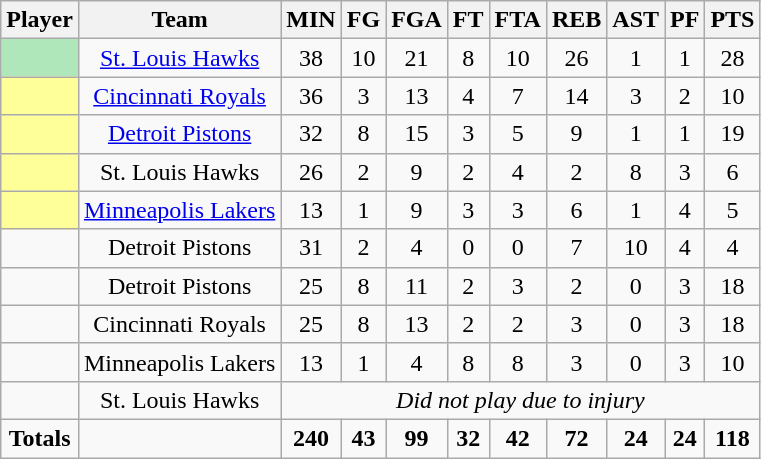<table class="wikitable sortable">
<tr>
<th>Player</th>
<th>Team</th>
<th>MIN</th>
<th>FG</th>
<th>FGA</th>
<th>FT</th>
<th>FTA</th>
<th>REB</th>
<th>AST</th>
<th>PF</th>
<th>PTS</th>
</tr>
<tr>
<td bgcolor="#AFE6BA"></td>
<td align=center><a href='#'>St. Louis Hawks</a></td>
<td align=center>38</td>
<td align=center>10</td>
<td align=center>21</td>
<td align=center>8</td>
<td align=center>10</td>
<td align=center>26</td>
<td align=center>1</td>
<td align=center>1</td>
<td align=center>28</td>
</tr>
<tr>
<td bgcolor="#FFFF99"></td>
<td align=center><a href='#'>Cincinnati Royals</a></td>
<td align=center>36</td>
<td align=center>3</td>
<td align=center>13</td>
<td align=center>4</td>
<td align=center>7</td>
<td align=center>14</td>
<td align=center>3</td>
<td align=center>2</td>
<td align=center>10</td>
</tr>
<tr>
<td bgcolor="#FFFF99"></td>
<td align=center><a href='#'>Detroit Pistons</a></td>
<td align=center>32</td>
<td align=center>8</td>
<td align=center>15</td>
<td align=center>3</td>
<td align=center>5</td>
<td align=center>9</td>
<td align=center>1</td>
<td align=center>1</td>
<td align=center>19</td>
</tr>
<tr>
<td bgcolor="#FFFF99"></td>
<td align=center>St. Louis Hawks</td>
<td align=center>26</td>
<td align=center>2</td>
<td align=center>9</td>
<td align=center>2</td>
<td align=center>4</td>
<td align=center>2</td>
<td align=center>8</td>
<td align=center>3</td>
<td align=center>6</td>
</tr>
<tr>
<td bgcolor="#FFFF99"></td>
<td align=center><a href='#'>Minneapolis Lakers</a></td>
<td align=center>13</td>
<td align=center>1</td>
<td align=center>9</td>
<td align=center>3</td>
<td align=center>3</td>
<td align=center>6</td>
<td align=center>1</td>
<td align=center>4</td>
<td align=center>5</td>
</tr>
<tr>
<td></td>
<td align=center>Detroit Pistons</td>
<td align=center>31</td>
<td align=center>2</td>
<td align=center>4</td>
<td align=center>0</td>
<td align=center>0</td>
<td align=center>7</td>
<td align=center>10</td>
<td align=center>4</td>
<td align=center>4</td>
</tr>
<tr>
<td></td>
<td align=center>Detroit Pistons</td>
<td align=center>25</td>
<td align=center>8</td>
<td align=center>11</td>
<td align=center>2</td>
<td align=center>3</td>
<td align=center>2</td>
<td align=center>0</td>
<td align=center>3</td>
<td align=center>18</td>
</tr>
<tr>
<td></td>
<td align=center>Cincinnati Royals</td>
<td align=center>25</td>
<td align=center>8</td>
<td align=center>13</td>
<td align=center>2</td>
<td align=center>2</td>
<td align=center>3</td>
<td align=center>0</td>
<td align=center>3</td>
<td align=center>18</td>
</tr>
<tr>
<td></td>
<td align=center>Minneapolis Lakers</td>
<td align=center>13</td>
<td align=center>1</td>
<td align=center>4</td>
<td align=center>8</td>
<td align=center>8</td>
<td align=center>3</td>
<td align=center>0</td>
<td align=center>3</td>
<td align=center>10</td>
</tr>
<tr>
<td></td>
<td align=center>St. Louis Hawks</td>
<td align=center colspan=9><em>Did not play due to injury</em></td>
</tr>
<tr class="sortbottom">
<td align=center><strong>Totals</strong></td>
<td align=center></td>
<td align=center><strong>240</strong></td>
<td align=center><strong>43</strong></td>
<td align=center><strong>99</strong></td>
<td align=center><strong>32</strong></td>
<td align=center><strong>42</strong></td>
<td align=center><strong>72</strong></td>
<td align=center><strong>24</strong></td>
<td align=center><strong>24</strong></td>
<td align=center><strong>118</strong></td>
</tr>
</table>
